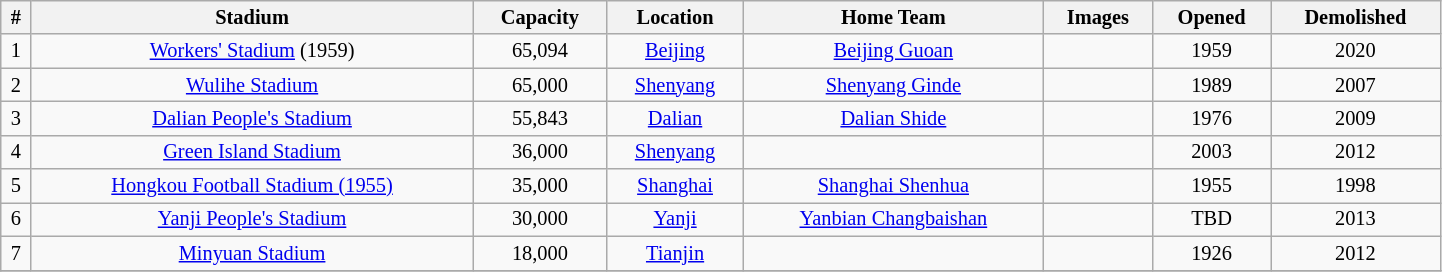<table class="wikitable sortable" style="width:76%; text-align:center; background:#f9f9f9; font-size:85%;">
<tr>
<th>#</th>
<th>Stadium</th>
<th>Capacity</th>
<th>Location</th>
<th>Home Team</th>
<th>Images</th>
<th>Opened</th>
<th>Demolished</th>
</tr>
<tr>
<td>1</td>
<td><a href='#'>Workers' Stadium</a> (1959)</td>
<td>65,094</td>
<td><a href='#'>Beijing</a></td>
<td><a href='#'>Beijing Guoan</a></td>
<td></td>
<td>1959</td>
<td>2020</td>
</tr>
<tr>
<td>2</td>
<td><a href='#'>Wulihe Stadium</a></td>
<td>65,000</td>
<td><a href='#'>Shenyang</a></td>
<td><a href='#'>Shenyang Ginde</a></td>
<td></td>
<td>1989</td>
<td>2007</td>
</tr>
<tr>
<td>3</td>
<td><a href='#'>Dalian People's Stadium</a></td>
<td>55,843</td>
<td><a href='#'>Dalian</a></td>
<td><a href='#'>Dalian Shide</a></td>
<td></td>
<td>1976</td>
<td>2009</td>
</tr>
<tr>
<td>4</td>
<td><a href='#'>Green Island Stadium</a></td>
<td>36,000</td>
<td><a href='#'>Shenyang</a></td>
<td></td>
<td></td>
<td>2003</td>
<td>2012</td>
</tr>
<tr>
<td>5</td>
<td><a href='#'>Hongkou Football Stadium (1955)</a></td>
<td>35,000</td>
<td><a href='#'>Shanghai</a></td>
<td><a href='#'>Shanghai Shenhua</a></td>
<td></td>
<td>1955</td>
<td>1998</td>
</tr>
<tr>
<td>6</td>
<td><a href='#'>Yanji People's Stadium</a></td>
<td>30,000</td>
<td><a href='#'>Yanji</a></td>
<td><a href='#'>Yanbian Changbaishan</a></td>
<td></td>
<td>TBD</td>
<td>2013</td>
</tr>
<tr>
<td>7</td>
<td><a href='#'>Minyuan Stadium</a></td>
<td>18,000</td>
<td><a href='#'>Tianjin</a></td>
<td></td>
<td></td>
<td>1926</td>
<td>2012</td>
</tr>
<tr>
</tr>
</table>
